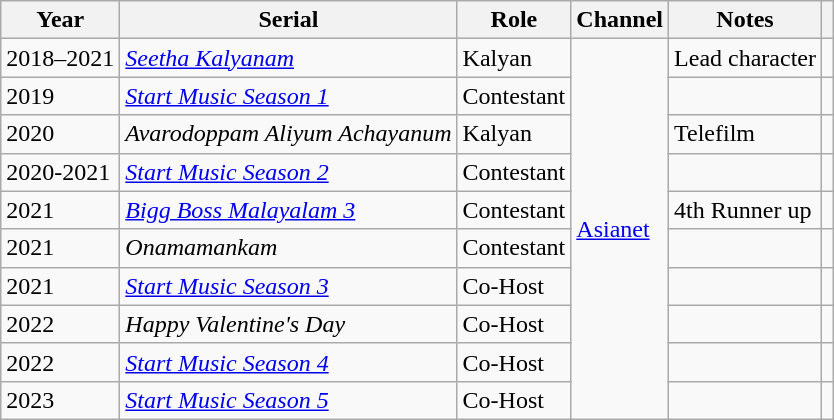<table class="wikitable sortable">
<tr>
<th>Year</th>
<th>Serial</th>
<th>Role</th>
<th>Channel</th>
<th>Notes</th>
<th></th>
</tr>
<tr>
<td>2018–2021</td>
<td><em><a href='#'>Seetha Kalyanam</a></em></td>
<td>Kalyan</td>
<td rowspan=12><a href='#'>Asianet</a></td>
<td>Lead character</td>
<td></td>
</tr>
<tr>
<td>2019</td>
<td><em><a href='#'>Start Music Season 1</a></em></td>
<td>Contestant</td>
<td></td>
<td></td>
</tr>
<tr>
<td>2020</td>
<td><em>Avarodoppam Aliyum Achayanum</em></td>
<td>Kalyan</td>
<td>Telefilm</td>
<td></td>
</tr>
<tr>
<td>2020-2021</td>
<td><em><a href='#'>Start Music Season 2</a></em></td>
<td>Contestant</td>
<td></td>
<td></td>
</tr>
<tr>
<td>2021</td>
<td><em><a href='#'>Bigg Boss Malayalam 3</a></em></td>
<td>Contestant</td>
<td>4th Runner up</td>
<td></td>
</tr>
<tr>
<td>2021</td>
<td><em>Onamamankam</em></td>
<td>Contestant</td>
<td></td>
<td></td>
</tr>
<tr>
<td>2021</td>
<td><em><a href='#'>Start Music Season 3</a></em></td>
<td>Co-Host</td>
<td></td>
<td></td>
</tr>
<tr>
<td>2022</td>
<td><em>Happy Valentine's Day</em></td>
<td>Co-Host</td>
<td></td>
<td></td>
</tr>
<tr>
<td>2022</td>
<td><em><a href='#'>Start Music Season 4</a></em></td>
<td>Co-Host</td>
<td></td>
<td></td>
</tr>
<tr>
<td>2023</td>
<td><em><a href='#'>Start Music Season 5</a></em></td>
<td>Co-Host</td>
<td></td>
<td></td>
</tr>
</table>
